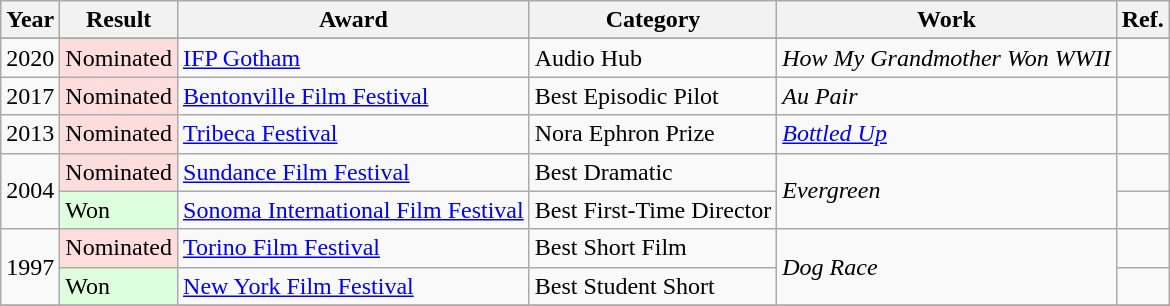<table class="wikitable">
<tr>
<th>Year</th>
<th>Result</th>
<th>Award</th>
<th>Category</th>
<th>Work</th>
<th>Ref.</th>
</tr>
<tr>
</tr>
<tr>
<td>2020</td>
<td style="background: #ffdddd">Nominated</td>
<td><a href='#'>IFP Gotham</a></td>
<td>Audio Hub</td>
<td><em>How My Grandmother Won WWII</em></td>
<td></td>
</tr>
<tr>
<td>2017</td>
<td style="background: #ffdddd">Nominated</td>
<td><a href='#'>Bentonville Film Festival</a></td>
<td>Best Episodic Pilot</td>
<td><em>Au Pair</em></td>
<td></td>
</tr>
<tr>
<td>2013</td>
<td style="background: #ffdddd">Nominated</td>
<td><a href='#'>Tribeca Festival</a></td>
<td>Nora Ephron Prize</td>
<td><em><a href='#'>Bottled Up</a></em></td>
<td></td>
</tr>
<tr>
<td rowspan="2">2004</td>
<td style="background: #ffdddd">Nominated</td>
<td><a href='#'>Sundance Film Festival</a></td>
<td>Best Dramatic</td>
<td rowspan="2"><em>Evergreen</em></td>
<td></td>
</tr>
<tr>
<td style="background: #ddffdd">Won</td>
<td><a href='#'>Sonoma International Film Festival</a></td>
<td>Best First-Time Director</td>
<td></td>
</tr>
<tr>
<td rowspan="2">1997</td>
<td style="background: #ffdddd">Nominated</td>
<td><a href='#'>Torino Film Festival</a></td>
<td>Best Short Film</td>
<td rowspan="2"><em>Dog Race</em></td>
<td></td>
</tr>
<tr>
<td style="background: #ddffdd">Won</td>
<td><a href='#'>New York Film Festival</a></td>
<td>Best Student Short</td>
<td></td>
</tr>
<tr>
</tr>
</table>
